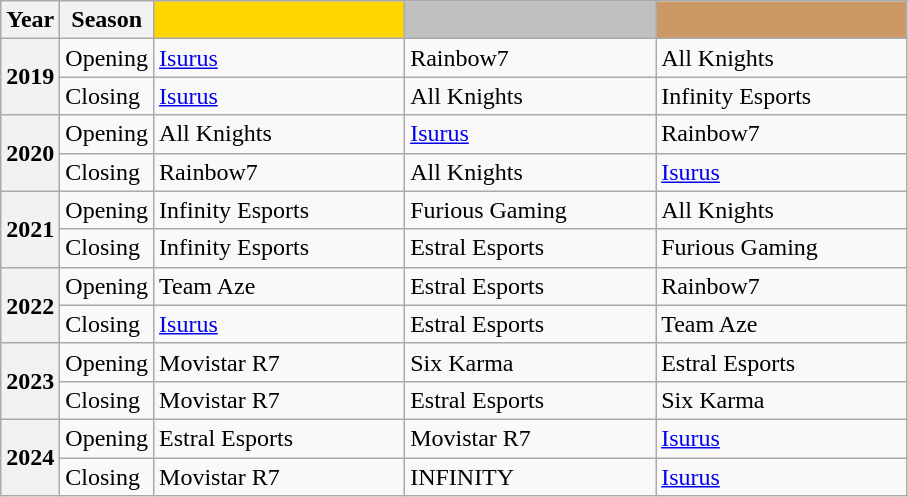<table class="wikitable">
<tr>
<th>Year</th>
<th>Season</th>
<th style="width:10em; background:gold;"></th>
<th style="width:10em; background:silver;"></th>
<th style="width:10em; background:#c96;"></th>
</tr>
<tr>
<th rowspan="2">2019</th>
<td>Opening</td>
<td> <a href='#'>Isurus</a></td>
<td> Rainbow7</td>
<td> All Knights</td>
</tr>
<tr>
<td>Closing</td>
<td> <a href='#'>Isurus</a></td>
<td> All Knights</td>
<td> Infinity Esports</td>
</tr>
<tr>
<th rowspan="2">2020</th>
<td>Opening</td>
<td> All Knights</td>
<td> <a href='#'>Isurus</a></td>
<td> Rainbow7</td>
</tr>
<tr>
<td>Closing</td>
<td> Rainbow7</td>
<td> All Knights</td>
<td> <a href='#'>Isurus</a></td>
</tr>
<tr>
<th rowspan="2">2021</th>
<td>Opening</td>
<td> Infinity Esports</td>
<td> Furious Gaming</td>
<td> All Knights</td>
</tr>
<tr>
<td>Closing</td>
<td> Infinity Esports</td>
<td> Estral Esports</td>
<td> Furious Gaming</td>
</tr>
<tr>
<th rowspan="2">2022</th>
<td>Opening</td>
<td> Team Aze</td>
<td> Estral Esports</td>
<td> Rainbow7</td>
</tr>
<tr>
<td>Closing</td>
<td> <a href='#'>Isurus</a></td>
<td> Estral Esports</td>
<td> Team Aze</td>
</tr>
<tr>
<th rowspan="2">2023</th>
<td>Opening</td>
<td> Movistar R7</td>
<td> Six Karma</td>
<td> Estral Esports</td>
</tr>
<tr>
<td>Closing</td>
<td> Movistar R7</td>
<td> Estral Esports</td>
<td> Six Karma</td>
</tr>
<tr>
<th rowspan="2">2024</th>
<td>Opening</td>
<td> Estral Esports</td>
<td> Movistar R7</td>
<td> <a href='#'>Isurus</a></td>
</tr>
<tr>
<td>Closing</td>
<td> Movistar R7</td>
<td> INFINITY</td>
<td> <a href='#'>Isurus</a></td>
</tr>
</table>
